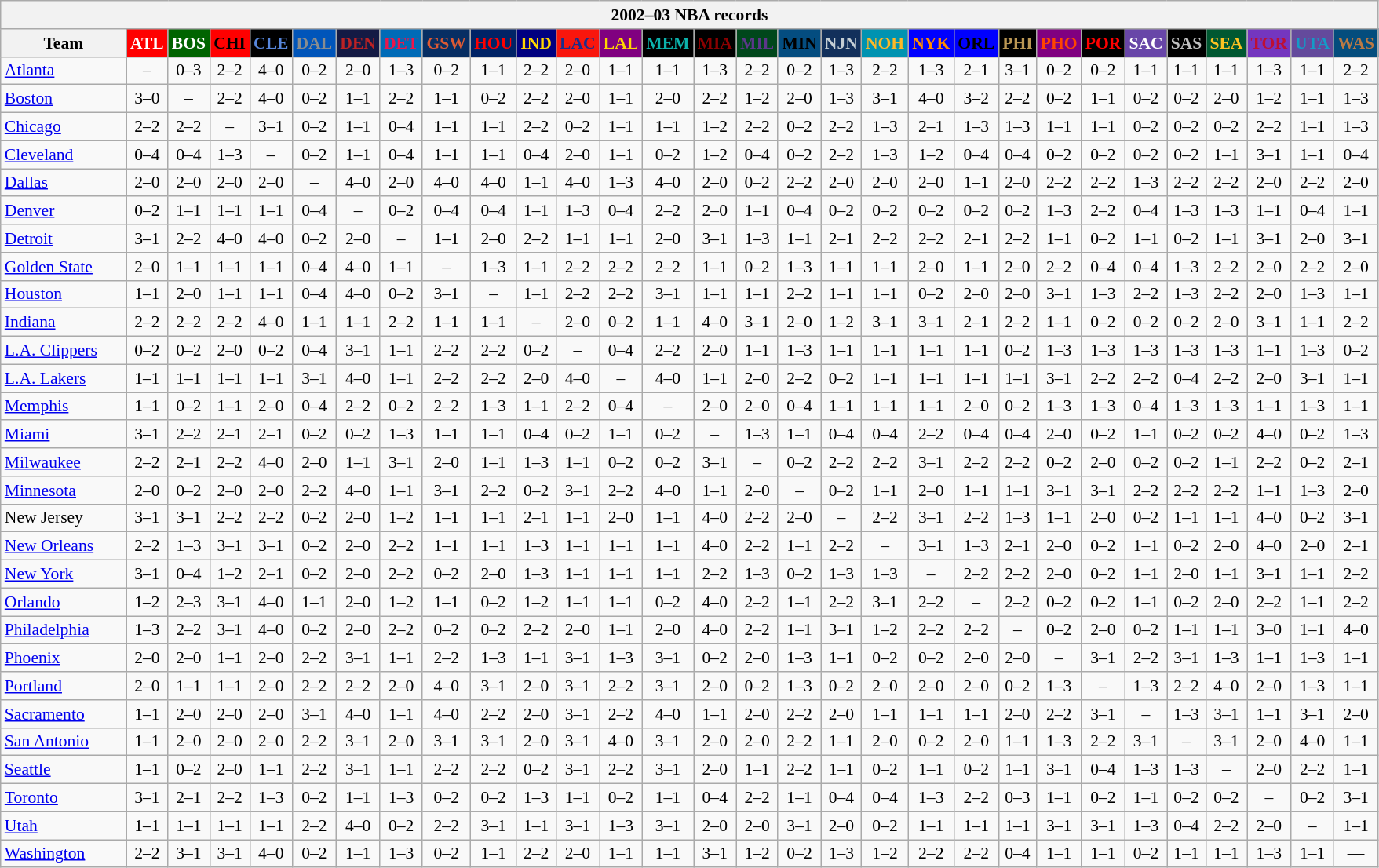<table class="wikitable" style="font-size:90%; text-align:center;">
<tr>
<th colspan=30>2002–03 NBA records</th>
</tr>
<tr>
<th width=100>Team</th>
<th style="background:#FF0000;color:#FFFFFF;width=35">ATL</th>
<th style="background:#006400;color:#FFFFFF;width=35">BOS</th>
<th style="background:#FF0000;color:#000000;width=35">CHI</th>
<th style="background:#000000;color:#5787DC;width=35">CLE</th>
<th style="background:#0055BA;color:#898D8F;width=35">DAL</th>
<th style="background:#141A44;color:#BC2224;width=35">DEN</th>
<th style="background:#006BB7;color:#ED164B;width=35">DET</th>
<th style="background:#072E63;color:#DC5A34;width=35">GSW</th>
<th style="background:#002366;color:#FF0000;width=35">HOU</th>
<th style="background:#000080;color:#FFD700;width=35">IND</th>
<th style="background:#F9160D;color:#1A2E8B;width=35">LAC</th>
<th style="background:#800080;color:#FFD700;width=35">LAL</th>
<th style="background:#000000;color:#0CB2AC;width=35">MEM</th>
<th style="background:#000000;color:#8B0000;width=35">MIA</th>
<th style="background:#00471B;color:#5C378A;width=35">MIL</th>
<th style="background:#044D80;color:#000000;width=35">MIN</th>
<th style="background:#12305B;color:#C4CED4;width=35">NJN</th>
<th style="background:#0093B1;color:#FDB827;width=35">NOH</th>
<th style="background:#0000FF;color:#FF8C00;width=35">NYK</th>
<th style="background:#0000FF;color:#000000;width=35">ORL</th>
<th style="background:#000000;color:#BB9754;width=35">PHI</th>
<th style="background:#800080;color:#FF4500;width=35">PHO</th>
<th style="background:#000000;color:#FF0000;width=35">POR</th>
<th style="background:#6846A8;color:#FFFFFF;width=35">SAC</th>
<th style="background:#000000;color:#C0C0C0;width=35">SAS</th>
<th style="background:#005831;color:#FFC322;width=35">SEA</th>
<th style="background:#7436BF;color:#BE0F34;width=35">TOR</th>
<th style="background:#644A9C;color:#149BC7;width=35">UTA</th>
<th style="background:#044D7D;color:#BC7A44;width=35">WAS</th>
</tr>
<tr>
<td style="text-align:left;"><a href='#'>Atlanta</a></td>
<td>–</td>
<td>0–3</td>
<td>2–2</td>
<td>4–0</td>
<td>0–2</td>
<td>2–0</td>
<td>1–3</td>
<td>0–2</td>
<td>1–1</td>
<td>2–2</td>
<td>2–0</td>
<td>1–1</td>
<td>1–1</td>
<td>1–3</td>
<td>2–2</td>
<td>0–2</td>
<td>1–3</td>
<td>2–2</td>
<td>1–3</td>
<td>2–1</td>
<td>3–1</td>
<td>0–2</td>
<td>0–2</td>
<td>1–1</td>
<td>1–1</td>
<td>1–1</td>
<td>1–3</td>
<td>1–1</td>
<td>2–2</td>
</tr>
<tr>
<td style="text-align:left;"><a href='#'>Boston</a></td>
<td>3–0</td>
<td>–</td>
<td>2–2</td>
<td>4–0</td>
<td>0–2</td>
<td>1–1</td>
<td>2–2</td>
<td>1–1</td>
<td>0–2</td>
<td>2–2</td>
<td>2–0</td>
<td>1–1</td>
<td>2–0</td>
<td>2–2</td>
<td>1–2</td>
<td>2–0</td>
<td>1–3</td>
<td>3–1</td>
<td>4–0</td>
<td>3–2</td>
<td>2–2</td>
<td>0–2</td>
<td>1–1</td>
<td>0–2</td>
<td>0–2</td>
<td>2–0</td>
<td>1–2</td>
<td>1–1</td>
<td>1–3</td>
</tr>
<tr>
<td style="text-align:left;"><a href='#'>Chicago</a></td>
<td>2–2</td>
<td>2–2</td>
<td>–</td>
<td>3–1</td>
<td>0–2</td>
<td>1–1</td>
<td>0–4</td>
<td>1–1</td>
<td>1–1</td>
<td>2–2</td>
<td>0–2</td>
<td>1–1</td>
<td>1–1</td>
<td>1–2</td>
<td>2–2</td>
<td>0–2</td>
<td>2–2</td>
<td>1–3</td>
<td>2–1</td>
<td>1–3</td>
<td>1–3</td>
<td>1–1</td>
<td>1–1</td>
<td>0–2</td>
<td>0–2</td>
<td>0–2</td>
<td>2–2</td>
<td>1–1</td>
<td>1–3</td>
</tr>
<tr>
<td style="text-align:left;"><a href='#'>Cleveland</a></td>
<td>0–4</td>
<td>0–4</td>
<td>1–3</td>
<td>–</td>
<td>0–2</td>
<td>1–1</td>
<td>0–4</td>
<td>1–1</td>
<td>1–1</td>
<td>0–4</td>
<td>2–0</td>
<td>1–1</td>
<td>0–2</td>
<td>1–2</td>
<td>0–4</td>
<td>0–2</td>
<td>2–2</td>
<td>1–3</td>
<td>1–2</td>
<td>0–4</td>
<td>0–4</td>
<td>0–2</td>
<td>0–2</td>
<td>0–2</td>
<td>0–2</td>
<td>1–1</td>
<td>3–1</td>
<td>1–1</td>
<td>0–4</td>
</tr>
<tr>
<td style="text-align:left;"><a href='#'>Dallas</a></td>
<td>2–0</td>
<td>2–0</td>
<td>2–0</td>
<td>2–0</td>
<td>–</td>
<td>4–0</td>
<td>2–0</td>
<td>4–0</td>
<td>4–0</td>
<td>1–1</td>
<td>4–0</td>
<td>1–3</td>
<td>4–0</td>
<td>2–0</td>
<td>0–2</td>
<td>2–2</td>
<td>2–0</td>
<td>2–0</td>
<td>2–0</td>
<td>1–1</td>
<td>2–0</td>
<td>2–2</td>
<td>2–2</td>
<td>1–3</td>
<td>2–2</td>
<td>2–2</td>
<td>2–0</td>
<td>2–2</td>
<td>2–0</td>
</tr>
<tr>
<td style="text-align:left;"><a href='#'>Denver</a></td>
<td>0–2</td>
<td>1–1</td>
<td>1–1</td>
<td>1–1</td>
<td>0–4</td>
<td>–</td>
<td>0–2</td>
<td>0–4</td>
<td>0–4</td>
<td>1–1</td>
<td>1–3</td>
<td>0–4</td>
<td>2–2</td>
<td>2–0</td>
<td>1–1</td>
<td>0–4</td>
<td>0–2</td>
<td>0–2</td>
<td>0–2</td>
<td>0–2</td>
<td>0–2</td>
<td>1–3</td>
<td>2–2</td>
<td>0–4</td>
<td>1–3</td>
<td>1–3</td>
<td>1–1</td>
<td>0–4</td>
<td>1–1</td>
</tr>
<tr>
<td style="text-align:left;"><a href='#'>Detroit</a></td>
<td>3–1</td>
<td>2–2</td>
<td>4–0</td>
<td>4–0</td>
<td>0–2</td>
<td>2–0</td>
<td>–</td>
<td>1–1</td>
<td>2–0</td>
<td>2–2</td>
<td>1–1</td>
<td>1–1</td>
<td>2–0</td>
<td>3–1</td>
<td>1–3</td>
<td>1–1</td>
<td>2–1</td>
<td>2–2</td>
<td>2–2</td>
<td>2–1</td>
<td>2–2</td>
<td>1–1</td>
<td>0–2</td>
<td>1–1</td>
<td>0–2</td>
<td>1–1</td>
<td>3–1</td>
<td>2–0</td>
<td>3–1</td>
</tr>
<tr>
<td style="text-align:left;"><a href='#'>Golden State</a></td>
<td>2–0</td>
<td>1–1</td>
<td>1–1</td>
<td>1–1</td>
<td>0–4</td>
<td>4–0</td>
<td>1–1</td>
<td>–</td>
<td>1–3</td>
<td>1–1</td>
<td>2–2</td>
<td>2–2</td>
<td>2–2</td>
<td>1–1</td>
<td>0–2</td>
<td>1–3</td>
<td>1–1</td>
<td>1–1</td>
<td>2–0</td>
<td>1–1</td>
<td>2–0</td>
<td>2–2</td>
<td>0–4</td>
<td>0–4</td>
<td>1–3</td>
<td>2–2</td>
<td>2–0</td>
<td>2–2</td>
<td>2–0</td>
</tr>
<tr>
<td style="text-align:left;"><a href='#'>Houston</a></td>
<td>1–1</td>
<td>2–0</td>
<td>1–1</td>
<td>1–1</td>
<td>0–4</td>
<td>4–0</td>
<td>0–2</td>
<td>3–1</td>
<td>–</td>
<td>1–1</td>
<td>2–2</td>
<td>2–2</td>
<td>3–1</td>
<td>1–1</td>
<td>1–1</td>
<td>2–2</td>
<td>1–1</td>
<td>1–1</td>
<td>0–2</td>
<td>2–0</td>
<td>2–0</td>
<td>3–1</td>
<td>1–3</td>
<td>2–2</td>
<td>1–3</td>
<td>2–2</td>
<td>2–0</td>
<td>1–3</td>
<td>1–1</td>
</tr>
<tr>
<td style="text-align:left;"><a href='#'>Indiana</a></td>
<td>2–2</td>
<td>2–2</td>
<td>2–2</td>
<td>4–0</td>
<td>1–1</td>
<td>1–1</td>
<td>2–2</td>
<td>1–1</td>
<td>1–1</td>
<td>–</td>
<td>2–0</td>
<td>0–2</td>
<td>1–1</td>
<td>4–0</td>
<td>3–1</td>
<td>2–0</td>
<td>1–2</td>
<td>3–1</td>
<td>3–1</td>
<td>2–1</td>
<td>2–2</td>
<td>1–1</td>
<td>0–2</td>
<td>0–2</td>
<td>0–2</td>
<td>2–0</td>
<td>3–1</td>
<td>1–1</td>
<td>2–2</td>
</tr>
<tr>
<td style="text-align:left;"><a href='#'>L.A. Clippers</a></td>
<td>0–2</td>
<td>0–2</td>
<td>2–0</td>
<td>0–2</td>
<td>0–4</td>
<td>3–1</td>
<td>1–1</td>
<td>2–2</td>
<td>2–2</td>
<td>0–2</td>
<td>–</td>
<td>0–4</td>
<td>2–2</td>
<td>2–0</td>
<td>1–1</td>
<td>1–3</td>
<td>1–1</td>
<td>1–1</td>
<td>1–1</td>
<td>1–1</td>
<td>0–2</td>
<td>1–3</td>
<td>1–3</td>
<td>1–3</td>
<td>1–3</td>
<td>1–3</td>
<td>1–1</td>
<td>1–3</td>
<td>0–2</td>
</tr>
<tr>
<td style="text-align:left;"><a href='#'>L.A. Lakers</a></td>
<td>1–1</td>
<td>1–1</td>
<td>1–1</td>
<td>1–1</td>
<td>3–1</td>
<td>4–0</td>
<td>1–1</td>
<td>2–2</td>
<td>2–2</td>
<td>2–0</td>
<td>4–0</td>
<td>–</td>
<td>4–0</td>
<td>1–1</td>
<td>2–0</td>
<td>2–2</td>
<td>0–2</td>
<td>1–1</td>
<td>1–1</td>
<td>1–1</td>
<td>1–1</td>
<td>3–1</td>
<td>2–2</td>
<td>2–2</td>
<td>0–4</td>
<td>2–2</td>
<td>2–0</td>
<td>3–1</td>
<td>1–1</td>
</tr>
<tr>
<td style="text-align:left;"><a href='#'>Memphis</a></td>
<td>1–1</td>
<td>0–2</td>
<td>1–1</td>
<td>2–0</td>
<td>0–4</td>
<td>2–2</td>
<td>0–2</td>
<td>2–2</td>
<td>1–3</td>
<td>1–1</td>
<td>2–2</td>
<td>0–4</td>
<td>–</td>
<td>2–0</td>
<td>2–0</td>
<td>0–4</td>
<td>1–1</td>
<td>1–1</td>
<td>1–1</td>
<td>2–0</td>
<td>0–2</td>
<td>1–3</td>
<td>1–3</td>
<td>0–4</td>
<td>1–3</td>
<td>1–3</td>
<td>1–1</td>
<td>1–3</td>
<td>1–1</td>
</tr>
<tr>
<td style="text-align:left;"><a href='#'>Miami</a></td>
<td>3–1</td>
<td>2–2</td>
<td>2–1</td>
<td>2–1</td>
<td>0–2</td>
<td>0–2</td>
<td>1–3</td>
<td>1–1</td>
<td>1–1</td>
<td>0–4</td>
<td>0–2</td>
<td>1–1</td>
<td>0–2</td>
<td>–</td>
<td>1–3</td>
<td>1–1</td>
<td>0–4</td>
<td>0–4</td>
<td>2–2</td>
<td>0–4</td>
<td>0–4</td>
<td>2–0</td>
<td>0–2</td>
<td>1–1</td>
<td>0–2</td>
<td>0–2</td>
<td>4–0</td>
<td>0–2</td>
<td>1–3</td>
</tr>
<tr>
<td style="text-align:left;"><a href='#'>Milwaukee</a></td>
<td>2–2</td>
<td>2–1</td>
<td>2–2</td>
<td>4–0</td>
<td>2–0</td>
<td>1–1</td>
<td>3–1</td>
<td>2–0</td>
<td>1–1</td>
<td>1–3</td>
<td>1–1</td>
<td>0–2</td>
<td>0–2</td>
<td>3–1</td>
<td>–</td>
<td>0–2</td>
<td>2–2</td>
<td>2–2</td>
<td>3–1</td>
<td>2–2</td>
<td>2–2</td>
<td>0–2</td>
<td>2–0</td>
<td>0–2</td>
<td>0–2</td>
<td>1–1</td>
<td>2–2</td>
<td>0–2</td>
<td>2–1</td>
</tr>
<tr>
<td style="text-align:left;"><a href='#'>Minnesota</a></td>
<td>2–0</td>
<td>0–2</td>
<td>2–0</td>
<td>2–0</td>
<td>2–2</td>
<td>4–0</td>
<td>1–1</td>
<td>3–1</td>
<td>2–2</td>
<td>0–2</td>
<td>3–1</td>
<td>2–2</td>
<td>4–0</td>
<td>1–1</td>
<td>2–0</td>
<td>–</td>
<td>0–2</td>
<td>1–1</td>
<td>2–0</td>
<td>1–1</td>
<td>1–1</td>
<td>3–1</td>
<td>3–1</td>
<td>2–2</td>
<td>2–2</td>
<td>2–2</td>
<td>1–1</td>
<td>1–3</td>
<td>2–0</td>
</tr>
<tr>
<td style="text-align:left;">New Jersey</td>
<td>3–1</td>
<td>3–1</td>
<td>2–2</td>
<td>2–2</td>
<td>0–2</td>
<td>2–0</td>
<td>1–2</td>
<td>1–1</td>
<td>1–1</td>
<td>2–1</td>
<td>1–1</td>
<td>2–0</td>
<td>1–1</td>
<td>4–0</td>
<td>2–2</td>
<td>2–0</td>
<td>–</td>
<td>2–2</td>
<td>3–1</td>
<td>2–2</td>
<td>1–3</td>
<td>1–1</td>
<td>2–0</td>
<td>0–2</td>
<td>1–1</td>
<td>1–1</td>
<td>4–0</td>
<td>0–2</td>
<td>3–1</td>
</tr>
<tr>
<td style="text-align:left;"><a href='#'>New Orleans</a></td>
<td>2–2</td>
<td>1–3</td>
<td>3–1</td>
<td>3–1</td>
<td>0–2</td>
<td>2–0</td>
<td>2–2</td>
<td>1–1</td>
<td>1–1</td>
<td>1–3</td>
<td>1–1</td>
<td>1–1</td>
<td>1–1</td>
<td>4–0</td>
<td>2–2</td>
<td>1–1</td>
<td>2–2</td>
<td>–</td>
<td>3–1</td>
<td>1–3</td>
<td>2–1</td>
<td>2–0</td>
<td>0–2</td>
<td>1–1</td>
<td>0–2</td>
<td>2–0</td>
<td>4–0</td>
<td>2–0</td>
<td>2–1</td>
</tr>
<tr>
<td style="text-align:left;"><a href='#'>New York</a></td>
<td>3–1</td>
<td>0–4</td>
<td>1–2</td>
<td>2–1</td>
<td>0–2</td>
<td>2–0</td>
<td>2–2</td>
<td>0–2</td>
<td>2–0</td>
<td>1–3</td>
<td>1–1</td>
<td>1–1</td>
<td>1–1</td>
<td>2–2</td>
<td>1–3</td>
<td>0–2</td>
<td>1–3</td>
<td>1–3</td>
<td>–</td>
<td>2–2</td>
<td>2–2</td>
<td>2–0</td>
<td>0–2</td>
<td>1–1</td>
<td>2–0</td>
<td>1–1</td>
<td>3–1</td>
<td>1–1</td>
<td>2–2</td>
</tr>
<tr>
<td style="text-align:left;"><a href='#'>Orlando</a></td>
<td>1–2</td>
<td>2–3</td>
<td>3–1</td>
<td>4–0</td>
<td>1–1</td>
<td>2–0</td>
<td>1–2</td>
<td>1–1</td>
<td>0–2</td>
<td>1–2</td>
<td>1–1</td>
<td>1–1</td>
<td>0–2</td>
<td>4–0</td>
<td>2–2</td>
<td>1–1</td>
<td>2–2</td>
<td>3–1</td>
<td>2–2</td>
<td>–</td>
<td>2–2</td>
<td>0–2</td>
<td>0–2</td>
<td>1–1</td>
<td>0–2</td>
<td>2–0</td>
<td>2–2</td>
<td>1–1</td>
<td>2–2</td>
</tr>
<tr>
<td style="text-align:left;"><a href='#'>Philadelphia</a></td>
<td>1–3</td>
<td>2–2</td>
<td>3–1</td>
<td>4–0</td>
<td>0–2</td>
<td>2–0</td>
<td>2–2</td>
<td>0–2</td>
<td>0–2</td>
<td>2–2</td>
<td>2–0</td>
<td>1–1</td>
<td>2–0</td>
<td>4–0</td>
<td>2–2</td>
<td>1–1</td>
<td>3–1</td>
<td>1–2</td>
<td>2–2</td>
<td>2–2</td>
<td>–</td>
<td>0–2</td>
<td>2–0</td>
<td>0–2</td>
<td>1–1</td>
<td>1–1</td>
<td>3–0</td>
<td>1–1</td>
<td>4–0</td>
</tr>
<tr>
<td style="text-align:left;"><a href='#'>Phoenix</a></td>
<td>2–0</td>
<td>2–0</td>
<td>1–1</td>
<td>2–0</td>
<td>2–2</td>
<td>3–1</td>
<td>1–1</td>
<td>2–2</td>
<td>1–3</td>
<td>1–1</td>
<td>3–1</td>
<td>1–3</td>
<td>3–1</td>
<td>0–2</td>
<td>2–0</td>
<td>1–3</td>
<td>1–1</td>
<td>0–2</td>
<td>0–2</td>
<td>2–0</td>
<td>2–0</td>
<td>–</td>
<td>3–1</td>
<td>2–2</td>
<td>3–1</td>
<td>1–3</td>
<td>1–1</td>
<td>1–3</td>
<td>1–1</td>
</tr>
<tr>
<td style="text-align:left;"><a href='#'>Portland</a></td>
<td>2–0</td>
<td>1–1</td>
<td>1–1</td>
<td>2–0</td>
<td>2–2</td>
<td>2–2</td>
<td>2–0</td>
<td>4–0</td>
<td>3–1</td>
<td>2–0</td>
<td>3–1</td>
<td>2–2</td>
<td>3–1</td>
<td>2–0</td>
<td>0–2</td>
<td>1–3</td>
<td>0–2</td>
<td>2–0</td>
<td>2–0</td>
<td>2–0</td>
<td>0–2</td>
<td>1–3</td>
<td>–</td>
<td>1–3</td>
<td>2–2</td>
<td>4–0</td>
<td>2–0</td>
<td>1–3</td>
<td>1–1</td>
</tr>
<tr>
<td style="text-align:left;"><a href='#'>Sacramento</a></td>
<td>1–1</td>
<td>2–0</td>
<td>2–0</td>
<td>2–0</td>
<td>3–1</td>
<td>4–0</td>
<td>1–1</td>
<td>4–0</td>
<td>2–2</td>
<td>2–0</td>
<td>3–1</td>
<td>2–2</td>
<td>4–0</td>
<td>1–1</td>
<td>2–0</td>
<td>2–2</td>
<td>2–0</td>
<td>1–1</td>
<td>1–1</td>
<td>1–1</td>
<td>2–0</td>
<td>2–2</td>
<td>3–1</td>
<td>–</td>
<td>1–3</td>
<td>3–1</td>
<td>1–1</td>
<td>3–1</td>
<td>2–0</td>
</tr>
<tr>
<td style="text-align:left;"><a href='#'>San Antonio</a></td>
<td>1–1</td>
<td>2–0</td>
<td>2–0</td>
<td>2–0</td>
<td>2–2</td>
<td>3–1</td>
<td>2–0</td>
<td>3–1</td>
<td>3–1</td>
<td>2–0</td>
<td>3–1</td>
<td>4–0</td>
<td>3–1</td>
<td>2–0</td>
<td>2–0</td>
<td>2–2</td>
<td>1–1</td>
<td>2–0</td>
<td>0–2</td>
<td>2–0</td>
<td>1–1</td>
<td>1–3</td>
<td>2–2</td>
<td>3–1</td>
<td>–</td>
<td>3–1</td>
<td>2–0</td>
<td>4–0</td>
<td>1–1</td>
</tr>
<tr>
<td style="text-align:left;"><a href='#'>Seattle</a></td>
<td>1–1</td>
<td>0–2</td>
<td>2–0</td>
<td>1–1</td>
<td>2–2</td>
<td>3–1</td>
<td>1–1</td>
<td>2–2</td>
<td>2–2</td>
<td>0–2</td>
<td>3–1</td>
<td>2–2</td>
<td>3–1</td>
<td>2–0</td>
<td>1–1</td>
<td>2–2</td>
<td>1–1</td>
<td>0–2</td>
<td>1–1</td>
<td>0–2</td>
<td>1–1</td>
<td>3–1</td>
<td>0–4</td>
<td>1–3</td>
<td>1–3</td>
<td>–</td>
<td>2–0</td>
<td>2–2</td>
<td>1–1</td>
</tr>
<tr>
<td style="text-align:left;"><a href='#'>Toronto</a></td>
<td>3–1</td>
<td>2–1</td>
<td>2–2</td>
<td>1–3</td>
<td>0–2</td>
<td>1–1</td>
<td>1–3</td>
<td>0–2</td>
<td>0–2</td>
<td>1–3</td>
<td>1–1</td>
<td>0–2</td>
<td>1–1</td>
<td>0–4</td>
<td>2–2</td>
<td>1–1</td>
<td>0–4</td>
<td>0–4</td>
<td>1–3</td>
<td>2–2</td>
<td>0–3</td>
<td>1–1</td>
<td>0–2</td>
<td>1–1</td>
<td>0–2</td>
<td>0–2</td>
<td>–</td>
<td>0–2</td>
<td>3–1</td>
</tr>
<tr>
<td style="text-align:left;"><a href='#'>Utah</a></td>
<td>1–1</td>
<td>1–1</td>
<td>1–1</td>
<td>1–1</td>
<td>2–2</td>
<td>4–0</td>
<td>0–2</td>
<td>2–2</td>
<td>3–1</td>
<td>1–1</td>
<td>3–1</td>
<td>1–3</td>
<td>3–1</td>
<td>2–0</td>
<td>2–0</td>
<td>3–1</td>
<td>2–0</td>
<td>0–2</td>
<td>1–1</td>
<td>1–1</td>
<td>1–1</td>
<td>3–1</td>
<td>3–1</td>
<td>1–3</td>
<td>0–4</td>
<td>2–2</td>
<td>2–0</td>
<td>–</td>
<td>1–1</td>
</tr>
<tr>
<td style="text-align:left;"><a href='#'>Washington</a></td>
<td>2–2</td>
<td>3–1</td>
<td>3–1</td>
<td>4–0</td>
<td>0–2</td>
<td>1–1</td>
<td>1–3</td>
<td>0–2</td>
<td>1–1</td>
<td>2–2</td>
<td>2–0</td>
<td>1–1</td>
<td>1–1</td>
<td>3–1</td>
<td>1–2</td>
<td>0–2</td>
<td>1–3</td>
<td>1–2</td>
<td>2–2</td>
<td>2–2</td>
<td>0–4</td>
<td>1–1</td>
<td>1–1</td>
<td>0–2</td>
<td>1–1</td>
<td>1–1</td>
<td>1–3</td>
<td>1–1</td>
<td>—</td>
</tr>
</table>
